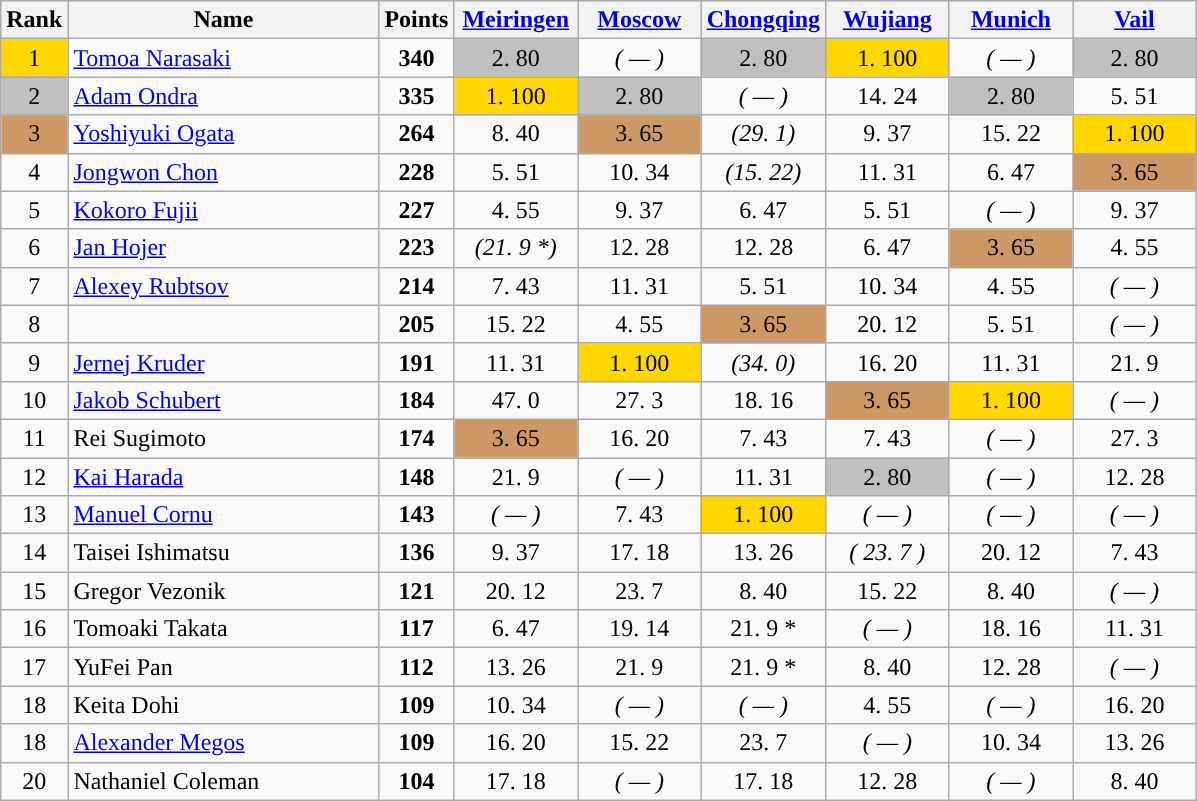<table class="wikitable sortable">
<tr>
<th>Rank</th>
<th width = "200">Name</th>
<th>Points</th>
<th width = "75" data-sort-type="number"><a href='#'>Meiringen</a></th>
<th width = "75" data-sort-type="number"><a href='#'>Moscow</a></th>
<th width = "75" data-sort-type="number"><a href='#'>Chongqing</a></th>
<th width = "75" data-sort-type="number"><a href='#'>Wujiang</a></th>
<th width = "75" data-sort-type="number"><a href='#'>Munich</a></th>
<th width = "75" data-sort-type="number"><a href='#'>Vail</a></th>
</tr>
<tr>
<td align="center" style="background: gold">1</td>
<td> <a href='#'>Tomoa Narasaki</a></td>
<td align="center"><strong>340</strong></td>
<td align="center" style="background: silver">2. 80</td>
<td align="center"><em>( — )</em></td>
<td align="center" style="background: silver">2. 80</td>
<td align="center" style="background: gold">1. 100</td>
<td align="center"><em>( — )</em></td>
<td align="center" style="background: silver">2. 80</td>
</tr>
<tr>
<td align="center" style="background: silver">2</td>
<td> <a href='#'>Adam Ondra</a></td>
<td align="center"><strong>335</strong></td>
<td align="center" style="background: gold">1. 100</td>
<td align="center" style="background: silver">2. 80</td>
<td align="center"><em>( — )</em></td>
<td align="center">14. 24</td>
<td align="center" style="background: silver">2. 80</td>
<td align="center">5. 51</td>
</tr>
<tr>
<td align="center" style="background: #cc9966">3</td>
<td> <a href='#'>Yoshiyuki Ogata</a></td>
<td align="center"><strong>264</strong></td>
<td align="center">8. 40</td>
<td align="center" style="background: #cc9966">3. 65</td>
<td align="center"><em>(29. 1)</em></td>
<td align="center">9. 37</td>
<td align="center">15. 22</td>
<td align="center" style="background: gold">1. 100</td>
</tr>
<tr>
<td align="center">4</td>
<td> <a href='#'>Jongwon Chon</a></td>
<td align="center"><strong>228</strong></td>
<td align="center">5. 51</td>
<td align="center">10. 34</td>
<td align="center"><em>(15. 22)</em></td>
<td align="center">11. 31</td>
<td align="center">6. 47</td>
<td align="center" style="background: #cc9966">3. 65</td>
</tr>
<tr>
<td align="center">5</td>
<td> <a href='#'>Kokoro Fujii</a></td>
<td align="center"><strong>227</strong></td>
<td align="center">4. 55</td>
<td align="center">9. 37</td>
<td align="center">6. 47</td>
<td align="center">5. 51</td>
<td align="center"><em>( — )</em></td>
<td align="center">9. 37</td>
</tr>
<tr>
<td align="center">6</td>
<td> <a href='#'>Jan Hojer</a></td>
<td align="center"><strong>223</strong></td>
<td align="center"><em>(21. 9 *)</em></td>
<td align="center">12. 28</td>
<td align="center">12. 28</td>
<td align="center">6. 47</td>
<td align="center" style="background: #cc9966">3. 65</td>
<td align="center">4. 55</td>
</tr>
<tr>
<td align="center">7</td>
<td> <a href='#'>Alexey Rubtsov</a></td>
<td align="center"><strong>214</strong></td>
<td align="center">7. 43</td>
<td align="center">11. 31</td>
<td align="center">5. 51</td>
<td align="center">10. 34</td>
<td align="center">4. 55</td>
<td align="center"><em>( — )</em></td>
</tr>
<tr>
<td align="center">8</td>
<td> </td>
<td align="center"><strong>205</strong></td>
<td align="center">15. 22</td>
<td align="center">4. 55</td>
<td align="center" style="background: #cc9966">3. 65</td>
<td align="center">20. 12</td>
<td align="center">5. 51</td>
<td align="center"><em>( — )</em></td>
</tr>
<tr>
<td align="center">9</td>
<td> <a href='#'>Jernej Kruder</a></td>
<td align="center"><strong>191</strong></td>
<td align="center">11. 31</td>
<td align="center" style="background: gold">1. 100</td>
<td align="center"><em>(34. 0)</em></td>
<td align="center">16. 20</td>
<td align="center">11. 31</td>
<td align="center">21. 9</td>
</tr>
<tr>
<td align="center">10</td>
<td> <a href='#'>Jakob Schubert</a></td>
<td align="center"><strong>184</strong></td>
<td align="center">47. 0</td>
<td align="center">27. 3</td>
<td align="center">18. 16</td>
<td align="center" style="background: #cc9966">3. 65</td>
<td align="center" style="background: gold">1. 100</td>
<td align="center"><em>( — )</em></td>
</tr>
<tr>
<td align="center">11</td>
<td> Rei Sugimoto</td>
<td align="center"><strong>174</strong></td>
<td align="center" style="background: #cc9966">3. 65</td>
<td align="center">16. 20</td>
<td align="center">7. 43</td>
<td align="center">7. 43</td>
<td align="center"><em>( — )</em></td>
<td align="center">27. 3</td>
</tr>
<tr>
<td align="center">12</td>
<td> <a href='#'>Kai Harada</a></td>
<td align="center"><strong>148</strong></td>
<td align="center">21. 9</td>
<td align="center"><em>( — )</em></td>
<td align="center">11. 31</td>
<td align="center" style="background: silver">2. 80</td>
<td align="center"><em>( — )</em></td>
<td align="center">12. 28</td>
</tr>
<tr>
<td align="center">13</td>
<td> <a href='#'>Manuel Cornu</a></td>
<td align="center"><strong>143</strong></td>
<td align="center"><em>( — )</em></td>
<td align="center">7. 43</td>
<td align="center" style="background: gold">1. 100</td>
<td align="center"><em>( — )</em></td>
<td align="center"><em>( — )</em></td>
<td align="center"><em>( — )</em></td>
</tr>
<tr>
<td align="center">14</td>
<td> Taisei Ishimatsu</td>
<td align="center"><strong>136</strong></td>
<td align="center">9. 37</td>
<td align="center">17. 18</td>
<td align="center">13. 26</td>
<td align="center"><em>( 23. 7 )</em></td>
<td align="center">20. 12</td>
<td align="center">7. 43</td>
</tr>
<tr>
<td align="center">15</td>
<td> Gregor Vezonik</td>
<td align="center"><strong>121</strong></td>
<td align="center">20. 12</td>
<td align="center">23. 7</td>
<td align="center">8. 40</td>
<td align="center">15. 22</td>
<td align="center">8. 40</td>
<td align="center"><em>( — )</em></td>
</tr>
<tr>
<td align="center">16</td>
<td> Tomoaki Takata</td>
<td align="center"><strong>117</strong></td>
<td align="center">6. 47</td>
<td align="center">19. 14</td>
<td align="center">21. 9 *</td>
<td align="center"><em>( — )</em></td>
<td align="center">18. 16</td>
<td align="center">11. 31</td>
</tr>
<tr>
<td align="center">17</td>
<td> YuFei Pan</td>
<td align="center"><strong>112</strong></td>
<td align="center">13. 26</td>
<td align="center">21. 9</td>
<td align="center">21. 9 *</td>
<td align="center">8. 40</td>
<td align="center">12. 28</td>
<td align="center"><em>( — )</em></td>
</tr>
<tr>
<td align="center">18</td>
<td> Keita Dohi</td>
<td align="center"><strong>109</strong></td>
<td align="center">10. 34</td>
<td align="center"><em>( — )</em></td>
<td align="center"><em>( — )</em></td>
<td align="center">4. 55</td>
<td align="center"><em>( — )</em></td>
<td align="center">16. 20</td>
</tr>
<tr>
<td align="center">18</td>
<td> <a href='#'>Alexander Megos</a></td>
<td align="center"><strong>109</strong></td>
<td align="center">16. 20</td>
<td align="center">15. 22</td>
<td align="center">23. 7</td>
<td align="center"><em>( — )</em></td>
<td align="center">10. 34</td>
<td align="center">13. 26</td>
</tr>
<tr>
<td align="center">20</td>
<td> Nathaniel Coleman</td>
<td align="center"><strong>104</strong></td>
<td align="center">17. 18</td>
<td align="center"><em>( — )</em></td>
<td align="center">17. 18</td>
<td align="center">12. 28</td>
<td align="center"><em>( — )</em></td>
<td align="center">8. 40</td>
</tr>
</table>
